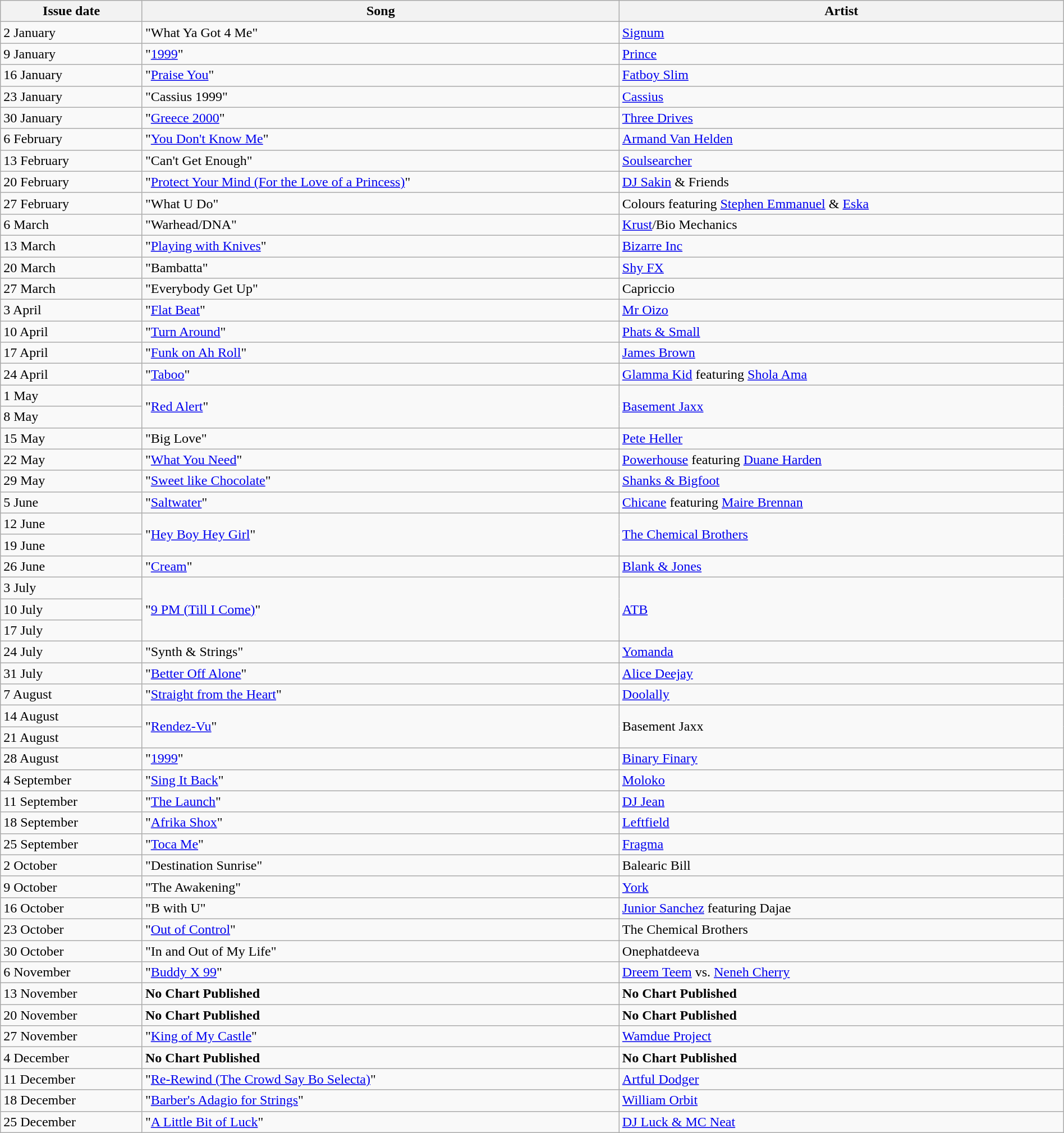<table width="100%" class=wikitable>
<tr>
<th>Issue date</th>
<th>Song</th>
<th>Artist</th>
</tr>
<tr>
<td>2 January</td>
<td>"What Ya Got 4 Me"</td>
<td><a href='#'>Signum</a></td>
</tr>
<tr>
<td>9 January</td>
<td>"<a href='#'>1999</a>"</td>
<td><a href='#'>Prince</a></td>
</tr>
<tr>
<td>16 January</td>
<td>"<a href='#'>Praise You</a>"</td>
<td><a href='#'>Fatboy Slim</a></td>
</tr>
<tr>
<td>23 January</td>
<td>"Cassius 1999"</td>
<td><a href='#'>Cassius</a></td>
</tr>
<tr>
<td>30 January</td>
<td>"<a href='#'>Greece 2000</a>"</td>
<td><a href='#'>Three Drives</a></td>
</tr>
<tr>
<td>6 February</td>
<td>"<a href='#'>You Don't Know Me</a>"</td>
<td><a href='#'>Armand Van Helden</a></td>
</tr>
<tr>
<td>13 February</td>
<td>"Can't Get Enough"</td>
<td><a href='#'>Soulsearcher</a></td>
</tr>
<tr>
<td>20 February</td>
<td>"<a href='#'>Protect Your Mind (For the Love of a Princess)</a>"</td>
<td><a href='#'>DJ Sakin</a> & Friends</td>
</tr>
<tr>
<td>27 February</td>
<td>"What U Do"</td>
<td>Colours featuring <a href='#'>Stephen Emmanuel</a> & <a href='#'>Eska</a></td>
</tr>
<tr>
<td>6 March</td>
<td>"Warhead/DNA"</td>
<td><a href='#'>Krust</a>/Bio Mechanics</td>
</tr>
<tr>
<td>13 March</td>
<td>"<a href='#'>Playing with Knives</a>"</td>
<td><a href='#'>Bizarre Inc</a></td>
</tr>
<tr>
<td>20 March</td>
<td>"Bambatta"</td>
<td><a href='#'>Shy FX</a></td>
</tr>
<tr>
<td>27 March</td>
<td>"Everybody Get Up"</td>
<td>Capriccio</td>
</tr>
<tr>
<td>3 April</td>
<td>"<a href='#'>Flat Beat</a>"</td>
<td><a href='#'>Mr Oizo</a></td>
</tr>
<tr>
<td>10 April</td>
<td>"<a href='#'>Turn Around</a>"</td>
<td><a href='#'>Phats & Small</a></td>
</tr>
<tr>
<td>17 April</td>
<td>"<a href='#'>Funk on Ah Roll</a>"</td>
<td><a href='#'>James Brown</a></td>
</tr>
<tr>
<td>24 April</td>
<td>"<a href='#'>Taboo</a>"</td>
<td><a href='#'>Glamma Kid</a> featuring <a href='#'>Shola Ama</a></td>
</tr>
<tr>
<td>1 May</td>
<td rowspan="2">"<a href='#'>Red Alert</a>"</td>
<td rowspan="2"><a href='#'>Basement Jaxx</a></td>
</tr>
<tr>
<td>8 May</td>
</tr>
<tr>
<td>15 May</td>
<td>"Big Love"</td>
<td><a href='#'>Pete Heller</a></td>
</tr>
<tr>
<td>22 May</td>
<td>"<a href='#'>What You Need</a>"</td>
<td><a href='#'>Powerhouse</a> featuring <a href='#'>Duane Harden</a></td>
</tr>
<tr>
<td>29 May</td>
<td>"<a href='#'>Sweet like Chocolate</a>"</td>
<td><a href='#'>Shanks & Bigfoot</a></td>
</tr>
<tr>
<td>5 June</td>
<td>"<a href='#'>Saltwater</a>"</td>
<td><a href='#'>Chicane</a> featuring <a href='#'>Maire Brennan</a></td>
</tr>
<tr>
<td>12 June</td>
<td rowspan="2">"<a href='#'>Hey Boy Hey Girl</a>"</td>
<td rowspan="2"><a href='#'>The Chemical Brothers</a></td>
</tr>
<tr>
<td>19 June</td>
</tr>
<tr>
<td>26 June</td>
<td>"<a href='#'>Cream</a>"</td>
<td><a href='#'>Blank & Jones</a></td>
</tr>
<tr>
<td>3 July</td>
<td rowspan="3">"<a href='#'>9 PM (Till I Come)</a>"</td>
<td rowspan="3"><a href='#'>ATB</a></td>
</tr>
<tr>
<td>10 July</td>
</tr>
<tr>
<td>17 July</td>
</tr>
<tr>
<td>24 July</td>
<td>"Synth & Strings"</td>
<td><a href='#'>Yomanda</a></td>
</tr>
<tr>
<td>31 July</td>
<td>"<a href='#'>Better Off Alone</a>"</td>
<td><a href='#'>Alice Deejay</a></td>
</tr>
<tr>
<td>7 August</td>
<td>"<a href='#'>Straight from the Heart</a>"</td>
<td><a href='#'>Doolally</a></td>
</tr>
<tr>
<td>14 August</td>
<td rowspan="2">"<a href='#'>Rendez-Vu</a>"</td>
<td rowspan="2">Basement Jaxx</td>
</tr>
<tr>
<td>21 August</td>
</tr>
<tr>
<td>28 August</td>
<td>"<a href='#'>1999</a>"</td>
<td><a href='#'>Binary Finary</a></td>
</tr>
<tr>
<td>4 September</td>
<td>"<a href='#'>Sing It Back</a>"</td>
<td><a href='#'>Moloko</a></td>
</tr>
<tr>
<td>11 September</td>
<td>"<a href='#'>The Launch</a>"</td>
<td><a href='#'>DJ Jean</a></td>
</tr>
<tr>
<td>18 September</td>
<td>"<a href='#'>Afrika Shox</a>"</td>
<td><a href='#'>Leftfield</a></td>
</tr>
<tr>
<td>25 September</td>
<td>"<a href='#'>Toca Me</a>"</td>
<td><a href='#'>Fragma</a></td>
</tr>
<tr>
<td>2 October</td>
<td>"Destination Sunrise"</td>
<td>Balearic Bill</td>
</tr>
<tr>
<td>9 October</td>
<td>"The Awakening"</td>
<td><a href='#'>York</a></td>
</tr>
<tr>
<td>16 October</td>
<td>"B with U"</td>
<td><a href='#'>Junior Sanchez</a> featuring Dajae</td>
</tr>
<tr>
<td>23 October</td>
<td>"<a href='#'>Out of Control</a>"</td>
<td>The Chemical Brothers</td>
</tr>
<tr>
<td>30 October</td>
<td>"In and Out of My Life"</td>
<td>Onephatdeeva</td>
</tr>
<tr>
<td>6 November</td>
<td>"<a href='#'>Buddy X 99</a>"</td>
<td><a href='#'>Dreem Teem</a> vs. <a href='#'>Neneh Cherry</a></td>
</tr>
<tr>
<td>13 November</td>
<td><strong>No Chart Published</strong></td>
<td><strong>No Chart Published</strong></td>
</tr>
<tr>
<td>20 November</td>
<td><strong>No Chart Published</strong></td>
<td><strong>No Chart Published</strong></td>
</tr>
<tr>
<td>27 November</td>
<td>"<a href='#'>King of My Castle</a>"</td>
<td><a href='#'>Wamdue Project</a></td>
</tr>
<tr>
<td>4 December</td>
<td><strong>No Chart Published</strong></td>
<td><strong>No Chart Published</strong></td>
</tr>
<tr>
<td>11 December</td>
<td>"<a href='#'>Re-Rewind (The Crowd Say Bo Selecta)</a>"</td>
<td><a href='#'>Artful Dodger</a></td>
</tr>
<tr>
<td>18 December</td>
<td>"<a href='#'>Barber's Adagio for Strings</a>"</td>
<td><a href='#'>William Orbit</a></td>
</tr>
<tr>
<td>25 December</td>
<td>"<a href='#'>A Little Bit of Luck</a>"</td>
<td><a href='#'>DJ Luck & MC Neat</a></td>
</tr>
</table>
